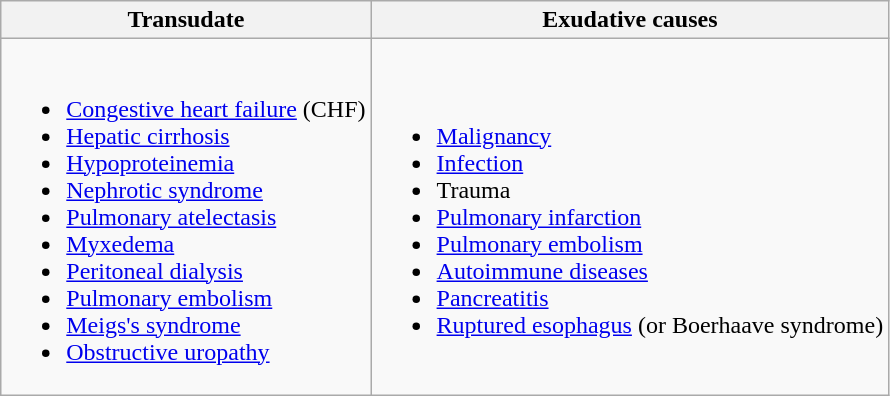<table class="wikitable">
<tr>
<th>Transudate</th>
<th>Exudative causes</th>
</tr>
<tr>
<td><br><ul><li><a href='#'>Congestive heart failure</a> (CHF)</li><li><a href='#'>Hepatic cirrhosis</a></li><li><a href='#'>Hypoproteinemia</a></li><li><a href='#'>Nephrotic syndrome</a></li><li><a href='#'>Pulmonary atelectasis</a></li><li><a href='#'>Myxedema</a></li><li><a href='#'>Peritoneal dialysis</a></li><li><a href='#'>Pulmonary embolism</a></li><li><a href='#'>Meigs's syndrome</a></li><li><a href='#'>Obstructive uropathy</a></li></ul></td>
<td><br><ul><li><a href='#'>Malignancy</a></li><li><a href='#'>Infection</a></li><li>Trauma</li><li><a href='#'>Pulmonary infarction</a></li><li><a href='#'>Pulmonary embolism</a></li><li><a href='#'>Autoimmune diseases</a></li><li><a href='#'>Pancreatitis</a></li><li><a href='#'>Ruptured esophagus</a> (or Boerhaave syndrome)</li></ul></td>
</tr>
</table>
